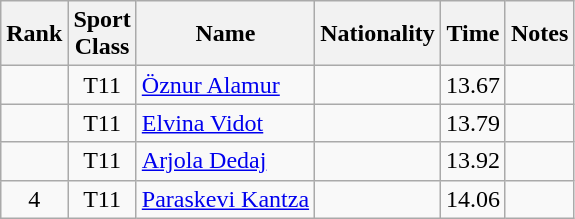<table class="wikitable sortable" style="text-align:center">
<tr>
<th>Rank</th>
<th>Sport<br>Class</th>
<th>Name</th>
<th>Nationality</th>
<th>Time</th>
<th>Notes</th>
</tr>
<tr>
<td></td>
<td>T11</td>
<td align=left><a href='#'>Öznur Alamur</a></td>
<td align=left></td>
<td>13.67</td>
<td></td>
</tr>
<tr>
<td></td>
<td>T11</td>
<td align=left><a href='#'>Elvina Vidot</a></td>
<td align=left></td>
<td>13.79</td>
<td></td>
</tr>
<tr>
<td></td>
<td>T11</td>
<td align=left><a href='#'>Arjola Dedaj</a></td>
<td align=left></td>
<td>13.92</td>
<td></td>
</tr>
<tr>
<td>4</td>
<td>T11</td>
<td align=left><a href='#'>Paraskevi Kantza</a></td>
<td align=left></td>
<td>14.06</td>
<td></td>
</tr>
</table>
